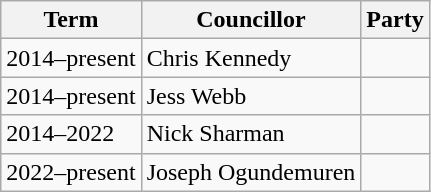<table class="wikitable">
<tr>
<th>Term</th>
<th>Councillor</th>
<th colspan=2>Party</th>
</tr>
<tr>
<td>2014–present</td>
<td>Chris Kennedy</td>
<td></td>
</tr>
<tr>
<td>2014–present</td>
<td>Jess Webb</td>
<td></td>
</tr>
<tr>
<td>2014–2022</td>
<td>Nick Sharman</td>
<td></td>
</tr>
<tr>
<td>2022–present</td>
<td>Joseph Ogundemuren</td>
<td></td>
</tr>
</table>
